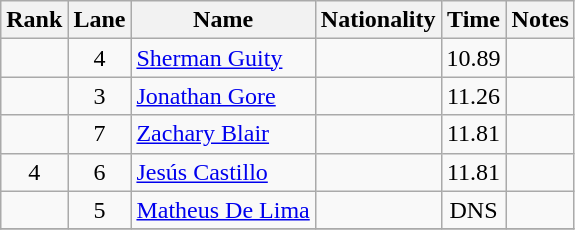<table class="wikitable sortable" style="text-align:center">
<tr>
<th>Rank</th>
<th>Lane</th>
<th>Name</th>
<th>Nationality</th>
<th>Time</th>
<th>Notes</th>
</tr>
<tr>
<td></td>
<td>4</td>
<td align=left><a href='#'>Sherman Guity</a></td>
<td align=left></td>
<td>10.89</td>
<td></td>
</tr>
<tr>
<td></td>
<td>3</td>
<td align=left><a href='#'>Jonathan Gore</a></td>
<td align=left></td>
<td>11.26</td>
<td></td>
</tr>
<tr>
<td></td>
<td>7</td>
<td align=left><a href='#'>Zachary Blair</a></td>
<td align=left></td>
<td>11.81</td>
<td></td>
</tr>
<tr>
<td>4</td>
<td>6</td>
<td align=left><a href='#'>Jesús Castillo</a></td>
<td align=left></td>
<td>11.81</td>
<td></td>
</tr>
<tr>
<td></td>
<td>5</td>
<td align=left><a href='#'>Matheus De Lima</a></td>
<td align=left></td>
<td>DNS</td>
<td></td>
</tr>
<tr>
</tr>
</table>
